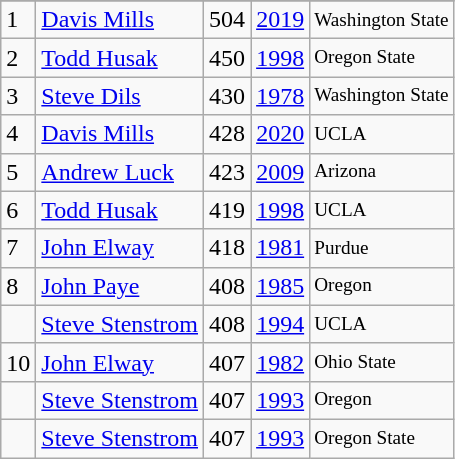<table class="wikitable">
<tr>
</tr>
<tr>
<td>1</td>
<td><a href='#'>Davis Mills</a></td>
<td>504</td>
<td><a href='#'>2019</a></td>
<td style="font-size:80%;">Washington State</td>
</tr>
<tr>
<td>2</td>
<td><a href='#'>Todd Husak</a></td>
<td>450</td>
<td><a href='#'>1998</a></td>
<td style="font-size:80%;">Oregon State</td>
</tr>
<tr>
<td>3</td>
<td><a href='#'>Steve Dils</a></td>
<td>430</td>
<td><a href='#'>1978</a></td>
<td style="font-size:80%;">Washington State</td>
</tr>
<tr>
<td>4</td>
<td><a href='#'>Davis Mills</a></td>
<td>428</td>
<td><a href='#'>2020</a></td>
<td style="font-size:80%;">UCLA</td>
</tr>
<tr>
<td>5</td>
<td><a href='#'>Andrew Luck</a></td>
<td>423</td>
<td><a href='#'>2009</a></td>
<td style="font-size:80%;">Arizona</td>
</tr>
<tr>
<td>6</td>
<td><a href='#'>Todd Husak</a></td>
<td>419</td>
<td><a href='#'>1998</a></td>
<td style="font-size:80%;">UCLA</td>
</tr>
<tr>
<td>7</td>
<td><a href='#'>John Elway</a></td>
<td>418</td>
<td><a href='#'>1981</a></td>
<td style="font-size:80%;">Purdue</td>
</tr>
<tr>
<td>8</td>
<td><a href='#'>John Paye</a></td>
<td>408</td>
<td><a href='#'>1985</a></td>
<td style="font-size:80%;">Oregon</td>
</tr>
<tr>
<td></td>
<td><a href='#'>Steve Stenstrom</a></td>
<td>408</td>
<td><a href='#'>1994</a></td>
<td style="font-size:80%;">UCLA</td>
</tr>
<tr>
<td>10</td>
<td><a href='#'>John Elway</a></td>
<td>407</td>
<td><a href='#'>1982</a></td>
<td style="font-size:80%;">Ohio State</td>
</tr>
<tr>
<td></td>
<td><a href='#'>Steve Stenstrom</a></td>
<td>407</td>
<td><a href='#'>1993</a></td>
<td style="font-size:80%;">Oregon</td>
</tr>
<tr>
<td></td>
<td><a href='#'>Steve Stenstrom</a></td>
<td>407</td>
<td><a href='#'>1993</a></td>
<td style="font-size:80%;">Oregon State</td>
</tr>
</table>
